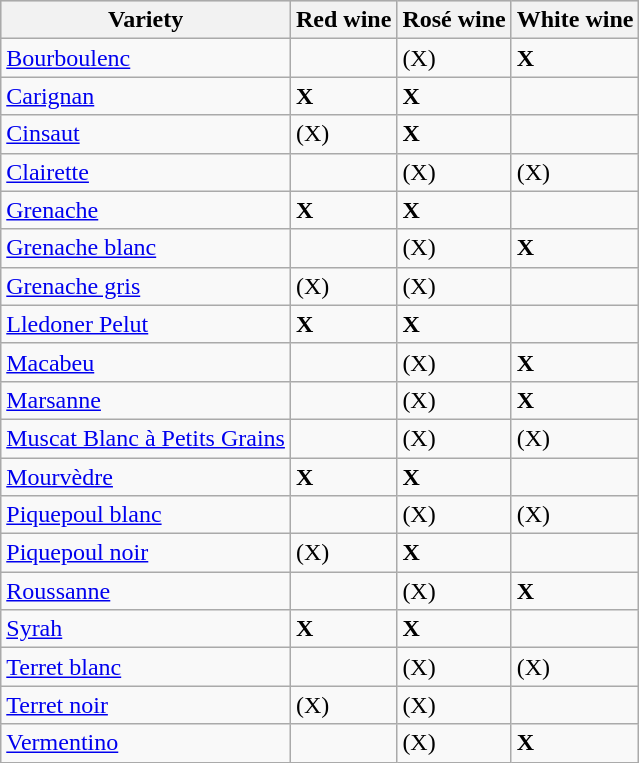<table class="wikitable">
<tr style="background:lightgrey;">
<th>Variety</th>
<th>Red wine</th>
<th>Rosé wine</th>
<th>White wine</th>
</tr>
<tr>
<td><a href='#'>Bourboulenc</a></td>
<td></td>
<td>(X)</td>
<td><strong>X</strong></td>
</tr>
<tr>
<td><a href='#'>Carignan</a></td>
<td><strong>X</strong></td>
<td><strong>X</strong></td>
<td></td>
</tr>
<tr>
<td><a href='#'>Cinsaut</a></td>
<td>(X)</td>
<td><strong>X</strong></td>
<td></td>
</tr>
<tr>
<td><a href='#'>Clairette</a></td>
<td></td>
<td>(X)</td>
<td>(X)</td>
</tr>
<tr>
<td><a href='#'>Grenache</a></td>
<td><strong>X</strong></td>
<td><strong>X</strong></td>
<td></td>
</tr>
<tr>
<td><a href='#'>Grenache blanc</a></td>
<td></td>
<td>(X)</td>
<td><strong>X</strong></td>
</tr>
<tr>
<td><a href='#'>Grenache gris</a></td>
<td>(X)</td>
<td>(X)</td>
<td></td>
</tr>
<tr>
<td><a href='#'>Lledoner Pelut</a></td>
<td><strong>X</strong></td>
<td><strong>X</strong></td>
<td></td>
</tr>
<tr>
<td><a href='#'>Macabeu</a></td>
<td></td>
<td>(X)</td>
<td><strong>X</strong></td>
</tr>
<tr>
<td><a href='#'>Marsanne</a></td>
<td></td>
<td>(X)</td>
<td><strong>X</strong></td>
</tr>
<tr>
<td><a href='#'>Muscat Blanc à Petits Grains</a></td>
<td></td>
<td>(X)</td>
<td>(X)</td>
</tr>
<tr>
<td><a href='#'>Mourvèdre</a></td>
<td><strong>X</strong></td>
<td><strong>X</strong></td>
<td></td>
</tr>
<tr>
<td><a href='#'>Piquepoul blanc</a></td>
<td></td>
<td>(X)</td>
<td>(X)</td>
</tr>
<tr>
<td><a href='#'>Piquepoul noir</a></td>
<td>(X)</td>
<td><strong>X</strong></td>
<td></td>
</tr>
<tr>
<td><a href='#'>Roussanne</a></td>
<td></td>
<td>(X)</td>
<td><strong>X</strong></td>
</tr>
<tr>
<td><a href='#'>Syrah</a></td>
<td><strong>X</strong></td>
<td><strong>X</strong></td>
<td></td>
</tr>
<tr>
<td><a href='#'>Terret blanc</a></td>
<td></td>
<td>(X)</td>
<td>(X)</td>
</tr>
<tr>
<td><a href='#'>Terret noir</a></td>
<td>(X)</td>
<td>(X)</td>
<td></td>
</tr>
<tr>
<td><a href='#'>Vermentino</a></td>
<td></td>
<td>(X)</td>
<td><strong>X</strong></td>
</tr>
</table>
